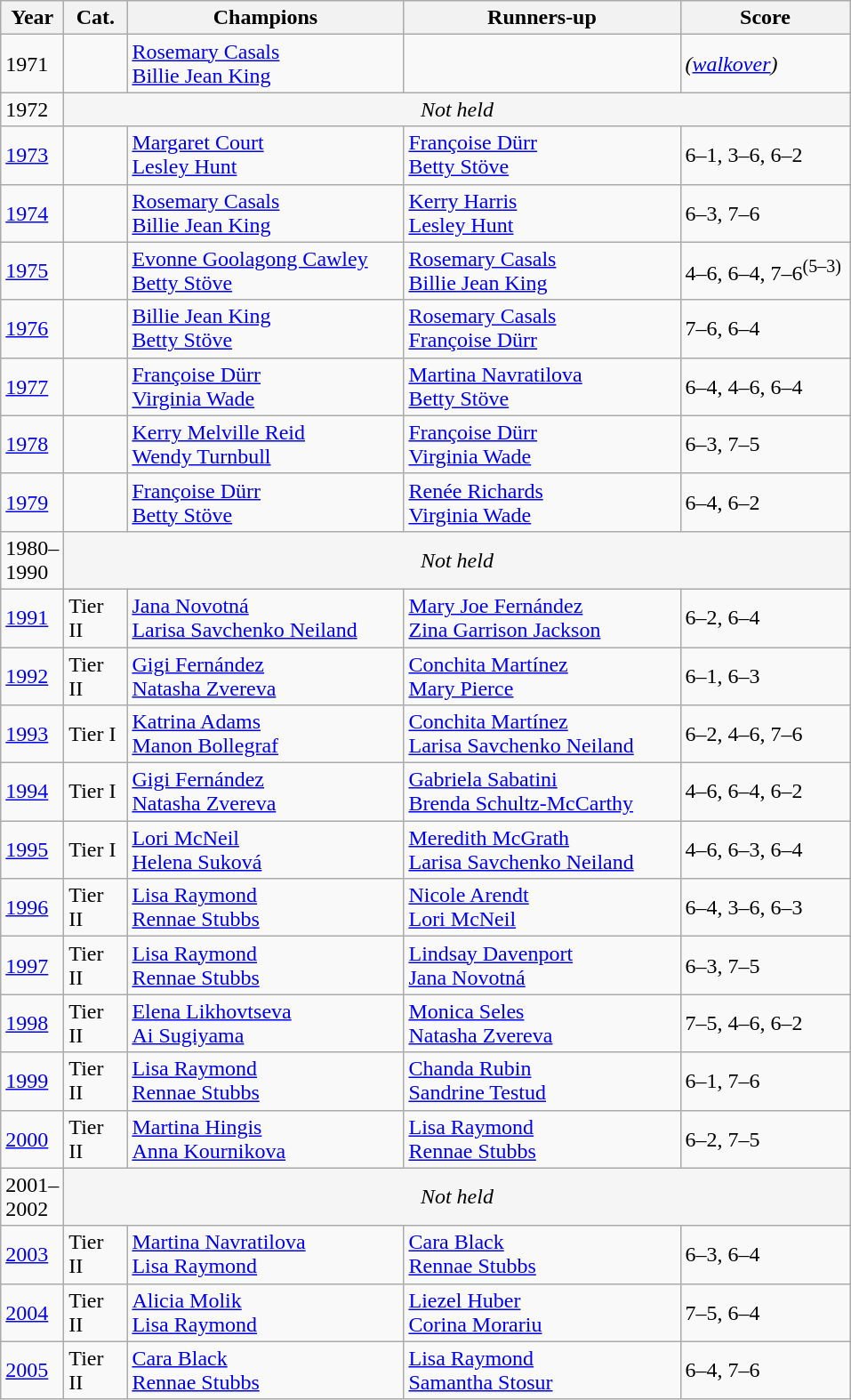<table class="sortable wikitable">
<tr>
<th style="width:40px">Year</th>
<th style="width:40px">Cat.</th>
<th style="width:200px">Champions</th>
<th style="width:200px">Runners-up</th>
<th style="width:120px" class="unsortable">Score</th>
</tr>
<tr>
<td>1971</td>
<td></td>
<td> <a href='#'>Rosemary Casals</a> <br>  <a href='#'>Billie Jean King</a></td>
<td></td>
<td><em>(<a href='#'>walkover</a>)</em></td>
</tr>
<tr>
<td>1972</td>
<td colspan="4" align=center bgcolor="#f5f5f5"><em>Not held</em></td>
</tr>
<tr>
<td><a href='#'>1973</a></td>
<td></td>
<td> <a href='#'>Margaret Court</a> <br>  <a href='#'>Lesley Hunt</a></td>
<td> <a href='#'>Françoise Dürr</a> <br>  <a href='#'>Betty Stöve</a></td>
<td>6–1, 3–6, 6–2</td>
</tr>
<tr>
<td><a href='#'>1974</a></td>
<td></td>
<td> <a href='#'>Rosemary Casals</a> <br>  <a href='#'>Billie Jean King</a></td>
<td> <a href='#'>Kerry Harris</a> <br>  <a href='#'>Lesley Hunt</a></td>
<td>6–3, 7–6</td>
</tr>
<tr>
<td><a href='#'>1975</a></td>
<td></td>
<td> <a href='#'>Evonne Goolagong Cawley</a> <br>  <a href='#'>Betty Stöve</a></td>
<td> <a href='#'>Rosemary Casals</a> <br>  <a href='#'>Billie Jean King</a></td>
<td>4–6, 6–4, 7–6<sup>(5–3)</sup></td>
</tr>
<tr>
<td><a href='#'>1976</a></td>
<td></td>
<td> <a href='#'>Billie Jean King</a> <br>  <a href='#'>Betty Stöve</a></td>
<td> <a href='#'>Rosemary Casals</a> <br>  <a href='#'>Françoise Dürr</a></td>
<td>7–6, 6–4</td>
</tr>
<tr>
<td><a href='#'>1977</a></td>
<td></td>
<td> <a href='#'>Françoise Dürr</a> <br>  <a href='#'>Virginia Wade</a></td>
<td> <a href='#'>Martina Navratilova</a> <br>  <a href='#'>Betty Stöve</a></td>
<td>6–4, 4–6, 6–4</td>
</tr>
<tr>
<td><a href='#'>1978</a></td>
<td></td>
<td> <a href='#'>Kerry Melville Reid</a> <br>  <a href='#'>Wendy Turnbull</a></td>
<td> <a href='#'>Françoise Dürr</a> <br>  <a href='#'>Virginia Wade</a></td>
<td>6–3, 7–5</td>
</tr>
<tr>
<td><a href='#'>1979</a></td>
<td></td>
<td> <a href='#'>Françoise Dürr</a> <br>  <a href='#'>Betty Stöve</a></td>
<td> <a href='#'>Renée Richards</a> <br>  <a href='#'>Virginia Wade</a></td>
<td>6–4, 6–2</td>
</tr>
<tr>
<td>1980–1990</td>
<td colspan="4" align=center bgcolor="#f5f5f5"><em>Not held</em></td>
</tr>
<tr>
<td><a href='#'>1991</a></td>
<td>Tier II</td>
<td> <a href='#'>Jana Novotná</a> <br>  <a href='#'>Larisa Savchenko Neiland</a></td>
<td> <a href='#'>Mary Joe Fernández</a> <br>  <a href='#'>Zina Garrison Jackson</a></td>
<td>6–2, 6–4</td>
</tr>
<tr>
<td><a href='#'>1992</a></td>
<td>Tier II</td>
<td> <a href='#'>Gigi Fernández</a> <br>  <a href='#'>Natasha Zvereva</a></td>
<td> <a href='#'>Conchita Martínez</a> <br>  <a href='#'>Mary Pierce</a></td>
<td>6–1, 6–3</td>
</tr>
<tr>
<td><a href='#'>1993</a></td>
<td>Tier I</td>
<td> <a href='#'>Katrina Adams</a> <br>  <a href='#'>Manon Bollegraf</a></td>
<td> <a href='#'>Conchita Martínez</a> <br>  <a href='#'>Larisa Savchenko Neiland</a></td>
<td>6–2, 4–6, 7–6</td>
</tr>
<tr>
<td><a href='#'>1994</a></td>
<td>Tier I</td>
<td> <a href='#'>Gigi Fernández</a> <br>  <a href='#'>Natasha Zvereva</a></td>
<td> <a href='#'>Gabriela Sabatini</a> <br>  <a href='#'>Brenda Schultz-McCarthy</a></td>
<td>4–6, 6–4, 6–2</td>
</tr>
<tr>
<td><a href='#'>1995</a></td>
<td>Tier I</td>
<td> <a href='#'>Lori McNeil</a> <br>  <a href='#'>Helena Suková</a></td>
<td> <a href='#'>Meredith McGrath</a> <br>  <a href='#'>Larisa Savchenko Neiland</a></td>
<td>4–6, 6–3, 6–4</td>
</tr>
<tr>
<td><a href='#'>1996</a></td>
<td>Tier II</td>
<td> <a href='#'>Lisa Raymond</a> <br>  <a href='#'>Rennae Stubbs</a></td>
<td> <a href='#'>Nicole Arendt</a> <br>  <a href='#'>Lori McNeil</a></td>
<td>6–4, 3–6, 6–3</td>
</tr>
<tr>
<td><a href='#'>1997</a></td>
<td>Tier II</td>
<td> <a href='#'>Lisa Raymond</a> <br>  <a href='#'>Rennae Stubbs</a></td>
<td> <a href='#'>Lindsay Davenport</a> <br>  <a href='#'>Jana Novotná</a></td>
<td>6–3, 7–5</td>
</tr>
<tr>
<td><a href='#'>1998</a></td>
<td>Tier II</td>
<td> <a href='#'>Elena Likhovtseva</a> <br>  <a href='#'>Ai Sugiyama</a></td>
<td> <a href='#'>Monica Seles</a> <br>  <a href='#'>Natasha Zvereva</a></td>
<td>7–5, 4–6, 6–2</td>
</tr>
<tr>
<td><a href='#'>1999</a></td>
<td>Tier II</td>
<td> <a href='#'>Lisa Raymond</a> <br>  <a href='#'>Rennae Stubbs</a></td>
<td> <a href='#'>Chanda Rubin</a> <br>  <a href='#'>Sandrine Testud</a></td>
<td>6–1, 7–6</td>
</tr>
<tr>
<td><a href='#'>2000</a></td>
<td>Tier II</td>
<td> <a href='#'>Martina Hingis</a> <br>  <a href='#'>Anna Kournikova</a></td>
<td> <a href='#'>Lisa Raymond</a> <br>  <a href='#'>Rennae Stubbs</a></td>
<td>6–2, 7–5</td>
</tr>
<tr>
<td>2001–2002</td>
<td colspan="4" align=center bgcolor="#f5f5f5"><em>Not held</em></td>
</tr>
<tr>
<td><a href='#'>2003</a></td>
<td>Tier II</td>
<td> <a href='#'>Martina Navratilova</a> <br>  <a href='#'>Lisa Raymond</a></td>
<td> <a href='#'>Cara Black</a> <br>  <a href='#'>Rennae Stubbs</a></td>
<td>6–3, 6–4</td>
</tr>
<tr>
<td><a href='#'>2004</a></td>
<td>Tier II</td>
<td> <a href='#'>Alicia Molik</a> <br>  <a href='#'>Lisa Raymond</a></td>
<td> <a href='#'>Liezel Huber</a> <br>  <a href='#'>Corina Morariu</a></td>
<td>7–5, 6–4</td>
</tr>
<tr>
<td><a href='#'>2005</a></td>
<td>Tier II</td>
<td> <a href='#'>Cara Black</a> <br>  <a href='#'>Rennae Stubbs</a></td>
<td> <a href='#'>Lisa Raymond</a> <br>  <a href='#'>Samantha Stosur</a></td>
<td>6–4, 7–6</td>
</tr>
</table>
